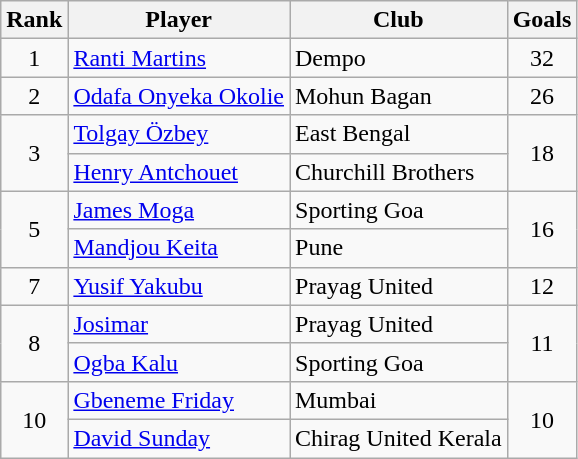<table class="wikitable" style="text-align:center">
<tr>
<th>Rank</th>
<th>Player</th>
<th>Club</th>
<th>Goals</th>
</tr>
<tr>
<td>1</td>
<td align="left"> <a href='#'>Ranti Martins</a></td>
<td align="left">Dempo</td>
<td>32</td>
</tr>
<tr>
<td>2</td>
<td align="left"> <a href='#'>Odafa Onyeka Okolie</a></td>
<td align="left">Mohun Bagan</td>
<td>26</td>
</tr>
<tr>
<td rowspan="2">3</td>
<td align="left"> <a href='#'>Tolgay Özbey</a></td>
<td align="left">East Bengal</td>
<td rowspan="2">18</td>
</tr>
<tr>
<td align="left"> <a href='#'>Henry Antchouet</a></td>
<td align="left">Churchill Brothers</td>
</tr>
<tr>
<td rowspan="2">5</td>
<td align="left"> <a href='#'>James Moga</a></td>
<td align="left">Sporting Goa</td>
<td rowspan="2">16</td>
</tr>
<tr>
<td align="left"> <a href='#'>Mandjou Keita</a></td>
<td align="left">Pune</td>
</tr>
<tr>
<td>7</td>
<td align="left"> <a href='#'>Yusif Yakubu</a></td>
<td align="left">Prayag United</td>
<td>12</td>
</tr>
<tr>
<td rowspan="2">8</td>
<td align="left"> <a href='#'>Josimar</a></td>
<td align="left">Prayag United</td>
<td rowspan="2">11</td>
</tr>
<tr>
<td align="left"> <a href='#'>Ogba Kalu</a></td>
<td align="left">Sporting Goa</td>
</tr>
<tr>
<td rowspan="2">10</td>
<td align="left"> <a href='#'>Gbeneme Friday</a></td>
<td align="left">Mumbai</td>
<td rowspan="2">10</td>
</tr>
<tr>
<td align="left"> <a href='#'>David Sunday</a></td>
<td align="left">Chirag United Kerala</td>
</tr>
</table>
